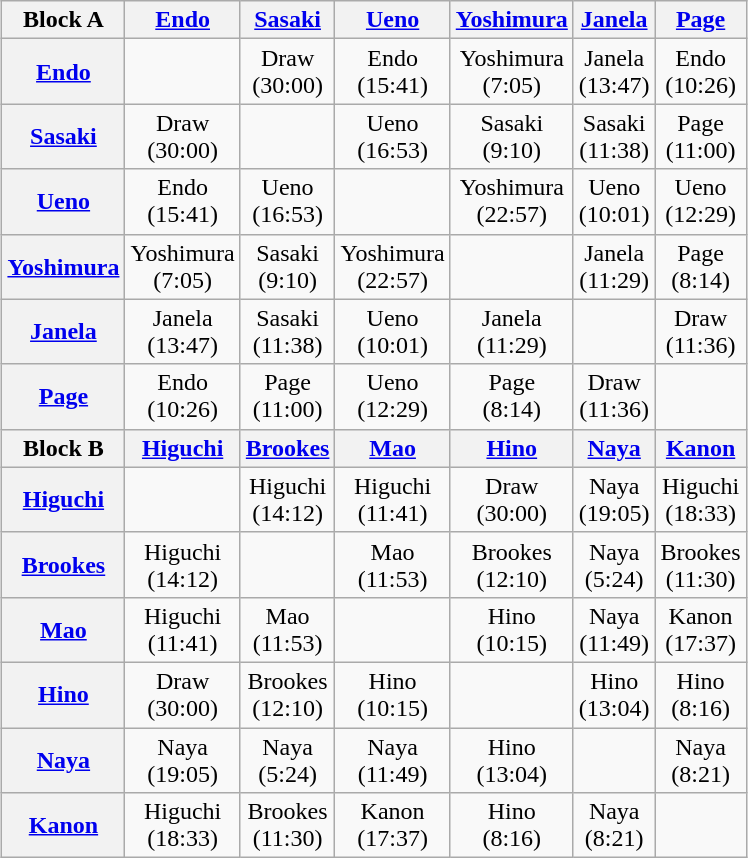<table class="wikitable" style="margin: 1em auto 1em auto">
<tr align="center">
<th>Block A</th>
<th><a href='#'>Endo</a></th>
<th><a href='#'>Sasaki</a></th>
<th><a href='#'>Ueno</a></th>
<th><a href='#'>Yoshimura</a></th>
<th><a href='#'>Janela</a></th>
<th><a href='#'>Page</a></th>
</tr>
<tr align="center">
<th><a href='#'>Endo</a></th>
<td></td>
<td>Draw<br>(30:00)</td>
<td>Endo<br>(15:41)</td>
<td>Yoshimura<br>(7:05)</td>
<td>Janela<br>(13:47)</td>
<td>Endo<br>(10:26)</td>
</tr>
<tr align="center">
<th><a href='#'>Sasaki</a></th>
<td>Draw<br>(30:00)</td>
<td></td>
<td>Ueno<br>(16:53)</td>
<td>Sasaki<br>(9:10)</td>
<td>Sasaki<br>(11:38)</td>
<td>Page<br>(11:00)</td>
</tr>
<tr align="center">
<th><a href='#'>Ueno</a></th>
<td>Endo<br>(15:41)</td>
<td>Ueno<br>(16:53)</td>
<td></td>
<td>Yoshimura<br>(22:57)</td>
<td>Ueno<br>(10:01)</td>
<td>Ueno<br>(12:29)</td>
</tr>
<tr align="center">
<th><a href='#'>Yoshimura</a></th>
<td>Yoshimura<br>(7:05)</td>
<td>Sasaki<br>(9:10)</td>
<td>Yoshimura<br>(22:57)</td>
<td></td>
<td>Janela<br>(11:29)</td>
<td>Page<br>(8:14)</td>
</tr>
<tr align="center">
<th><a href='#'>Janela</a></th>
<td>Janela<br>(13:47)</td>
<td>Sasaki<br>(11:38)</td>
<td>Ueno<br>(10:01)</td>
<td>Janela<br>(11:29)</td>
<td></td>
<td>Draw<br>(11:36)</td>
</tr>
<tr align="center">
<th><a href='#'>Page</a></th>
<td>Endo<br>(10:26)</td>
<td>Page<br>(11:00)</td>
<td>Ueno<br>(12:29)</td>
<td>Page<br>(8:14)</td>
<td>Draw<br>(11:36)</td>
<td></td>
</tr>
<tr align="center">
<th>Block B</th>
<th><a href='#'>Higuchi</a></th>
<th><a href='#'>Brookes</a></th>
<th><a href='#'>Mao</a></th>
<th><a href='#'>Hino</a></th>
<th><a href='#'>Naya</a></th>
<th><a href='#'>Kanon</a></th>
</tr>
<tr align="center">
<th><a href='#'>Higuchi</a></th>
<td></td>
<td>Higuchi<br>(14:12)</td>
<td>Higuchi<br>(11:41)</td>
<td>Draw<br>(30:00)</td>
<td>Naya<br>(19:05)</td>
<td>Higuchi<br>(18:33)</td>
</tr>
<tr align="center">
<th><a href='#'>Brookes</a></th>
<td>Higuchi<br>(14:12)</td>
<td></td>
<td>Mao<br>(11:53)</td>
<td>Brookes<br>(12:10)</td>
<td>Naya<br>(5:24)</td>
<td>Brookes<br>(11:30)</td>
</tr>
<tr align="center">
<th><a href='#'>Mao</a></th>
<td>Higuchi<br>(11:41)</td>
<td>Mao<br>(11:53)</td>
<td></td>
<td>Hino<br>(10:15)</td>
<td>Naya<br>(11:49)</td>
<td>Kanon<br>(17:37)</td>
</tr>
<tr align="center">
<th><a href='#'>Hino</a></th>
<td>Draw<br>(30:00)</td>
<td>Brookes<br>(12:10)</td>
<td>Hino<br>(10:15)</td>
<td></td>
<td>Hino<br>(13:04)</td>
<td>Hino<br>(8:16)</td>
</tr>
<tr align="center">
<th><a href='#'>Naya</a></th>
<td>Naya<br>(19:05)</td>
<td>Naya<br>(5:24)</td>
<td>Naya<br>(11:49)</td>
<td>Hino<br>(13:04)</td>
<td></td>
<td>Naya<br>(8:21)</td>
</tr>
<tr align="center">
<th><a href='#'>Kanon</a></th>
<td>Higuchi<br>(18:33)</td>
<td>Brookes<br>(11:30)</td>
<td>Kanon<br>(17:37)</td>
<td>Hino<br>(8:16)</td>
<td>Naya<br>(8:21)</td>
<td></td>
</tr>
</table>
